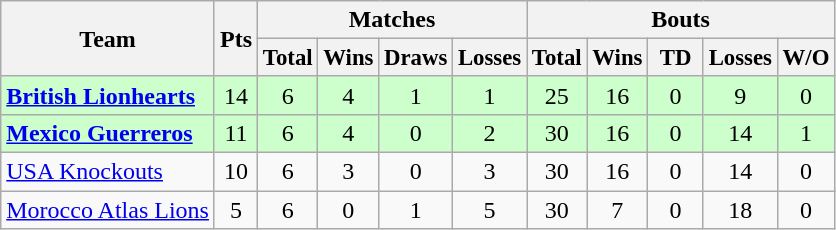<table class="wikitable" style="text-align:center;">
<tr>
<th rowspan=2>Team</th>
<th rowspan=2>Pts</th>
<th colspan=4>Matches</th>
<th colspan=5>Bouts</th>
</tr>
<tr style="font-size:95%">
<th width=20>Total</th>
<th width=30>Wins</th>
<th width=30>Draws</th>
<th width=30>Losses</th>
<th width=20>Total</th>
<th width=30>Wins</th>
<th width=30>TD</th>
<th width=30>Losses</th>
<th>W/O</th>
</tr>
<tr bgcolor="#ccffcc">
<td align=left> <strong><a href='#'>British Lionhearts</a></strong></td>
<td>14</td>
<td>6</td>
<td>4</td>
<td>1</td>
<td>1</td>
<td>25</td>
<td>16</td>
<td>0</td>
<td>9</td>
<td>0</td>
</tr>
<tr bgcolor="#ccffcc">
<td align=left> <strong><a href='#'>Mexico Guerreros</a></strong></td>
<td>11</td>
<td>6</td>
<td>4</td>
<td>0</td>
<td>2</td>
<td>30</td>
<td>16</td>
<td>0</td>
<td>14</td>
<td>1</td>
</tr>
<tr>
<td align=left> <a href='#'>USA Knockouts</a></td>
<td>10</td>
<td>6</td>
<td>3</td>
<td>0</td>
<td>3</td>
<td>30</td>
<td>16</td>
<td>0</td>
<td>14</td>
<td>0</td>
</tr>
<tr>
<td align=left> <a href='#'>Morocco Atlas Lions</a></td>
<td>5</td>
<td>6</td>
<td>0</td>
<td>1</td>
<td>5</td>
<td>30</td>
<td>7</td>
<td>0</td>
<td>18</td>
<td>0</td>
</tr>
</table>
